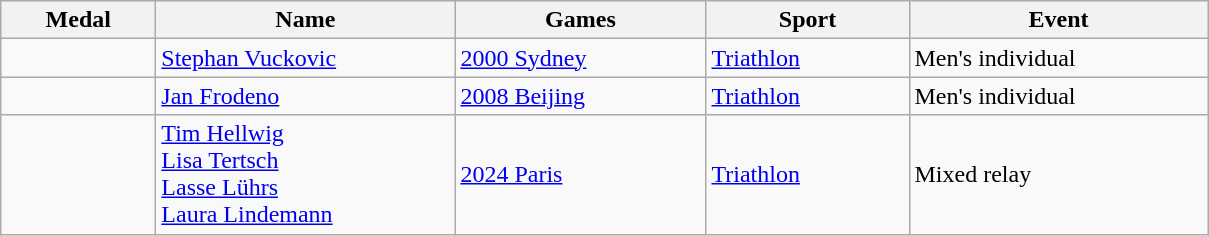<table class="wikitable sortable">
<tr>
<th style="width:6em">Medal</th>
<th style="width:12em">Name</th>
<th style="width:10em">Games</th>
<th style="width:8em">Sport</th>
<th style="width:12em">Event</th>
</tr>
<tr>
<td></td>
<td><a href='#'>Stephan Vuckovic</a></td>
<td> <a href='#'>2000 Sydney</a></td>
<td> <a href='#'>Triathlon</a></td>
<td>Men's individual</td>
</tr>
<tr>
<td></td>
<td><a href='#'>Jan Frodeno</a></td>
<td>  <a href='#'>2008 Beijing</a></td>
<td> <a href='#'>Triathlon</a></td>
<td>Men's individual</td>
</tr>
<tr>
<td></td>
<td><a href='#'>Tim Hellwig</a><br><a href='#'>Lisa Tertsch</a><br><a href='#'>Lasse Lührs</a><br><a href='#'>Laura Lindemann</a></td>
<td> <a href='#'>2024 Paris</a></td>
<td> <a href='#'>Triathlon</a></td>
<td>Mixed relay</td>
</tr>
</table>
